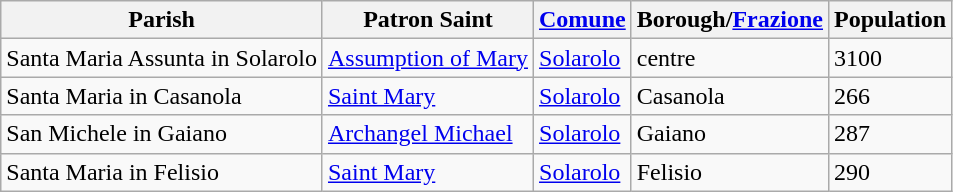<table class="wikitable">
<tr>
<th>Parish</th>
<th>Patron Saint</th>
<th><a href='#'>Comune</a></th>
<th>Borough/<a href='#'>Frazione</a></th>
<th>Population</th>
</tr>
<tr>
<td>Santa Maria Assunta in Solarolo</td>
<td><a href='#'>Assumption of Mary</a></td>
<td><a href='#'>Solarolo</a></td>
<td>centre</td>
<td>3100</td>
</tr>
<tr>
<td>Santa Maria in Casanola</td>
<td><a href='#'>Saint Mary</a></td>
<td><a href='#'>Solarolo</a></td>
<td>Casanola</td>
<td>266</td>
</tr>
<tr>
<td>San Michele in Gaiano</td>
<td><a href='#'>Archangel Michael</a></td>
<td><a href='#'>Solarolo</a></td>
<td>Gaiano</td>
<td>287</td>
</tr>
<tr>
<td>Santa Maria in Felisio</td>
<td><a href='#'>Saint Mary</a></td>
<td><a href='#'>Solarolo</a></td>
<td>Felisio</td>
<td>290</td>
</tr>
</table>
